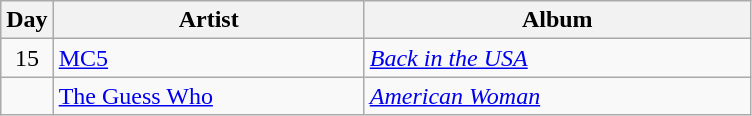<table class="wikitable" border="1">
<tr>
<th>Day</th>
<th width="200">Artist</th>
<th width="250">Album</th>
</tr>
<tr>
<td style="text-align:center;" rowspan="1">15</td>
<td><a href='#'>MC5</a></td>
<td><em><a href='#'>Back in the USA</a></em></td>
</tr>
<tr>
<td rowspan="1" align="center"></td>
<td><a href='#'>The Guess Who</a></td>
<td><em><a href='#'>American Woman</a></em></td>
</tr>
</table>
